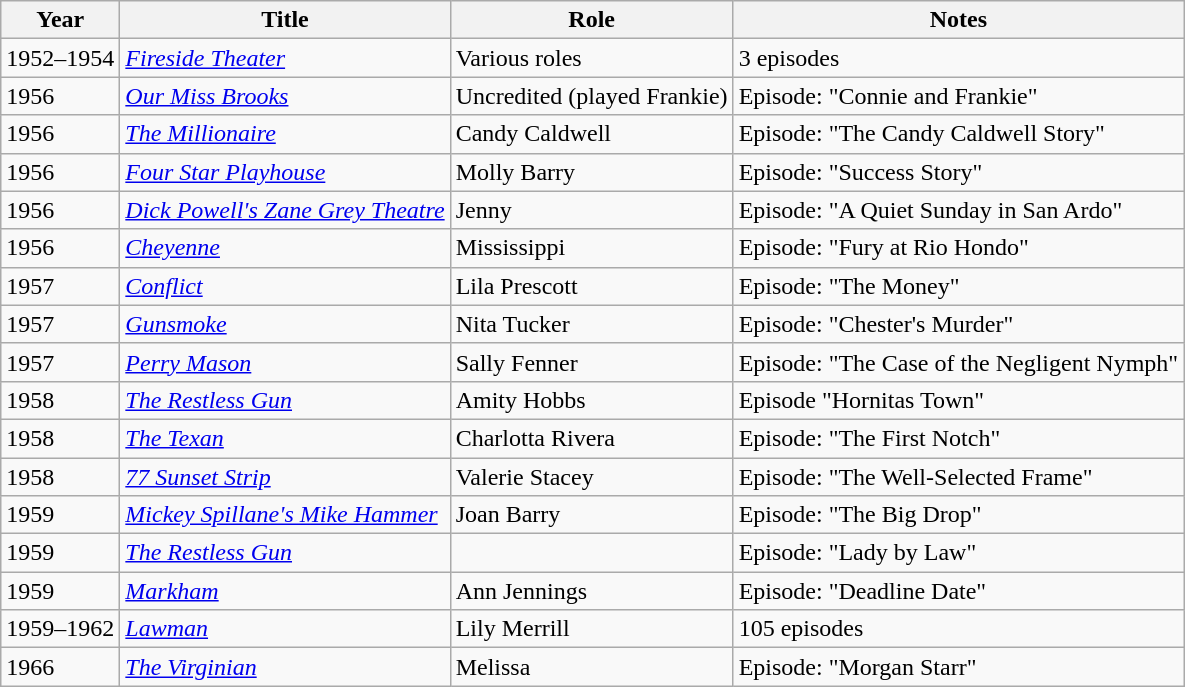<table class="wikitable sortable">
<tr>
<th>Year</th>
<th>Title</th>
<th>Role</th>
<th class="unsortable">Notes</th>
</tr>
<tr>
<td>1952–1954</td>
<td><em><a href='#'>Fireside Theater</a></em></td>
<td>Various roles</td>
<td>3 episodes</td>
</tr>
<tr>
<td>1956</td>
<td><em><a href='#'>Our Miss Brooks</a></em></td>
<td>Uncredited (played Frankie)</td>
<td>Episode: "Connie and Frankie"</td>
</tr>
<tr>
<td>1956</td>
<td><em><a href='#'>The Millionaire</a></em></td>
<td>Candy Caldwell</td>
<td>Episode: "The Candy Caldwell Story"</td>
</tr>
<tr>
<td>1956</td>
<td><em><a href='#'>Four Star Playhouse</a></em></td>
<td>Molly Barry</td>
<td>Episode: "Success Story"</td>
</tr>
<tr>
<td>1956</td>
<td><em><a href='#'>Dick Powell's Zane Grey Theatre</a></em></td>
<td>Jenny</td>
<td>Episode: "A Quiet Sunday in San Ardo"</td>
</tr>
<tr>
<td>1956</td>
<td><em><a href='#'>Cheyenne</a></em></td>
<td>Mississippi</td>
<td>Episode: "Fury at Rio Hondo"</td>
</tr>
<tr>
<td>1957</td>
<td><em><a href='#'>Conflict</a></em></td>
<td>Lila Prescott</td>
<td>Episode: "The Money"</td>
</tr>
<tr>
<td>1957</td>
<td><em><a href='#'>Gunsmoke</a></em></td>
<td>Nita Tucker</td>
<td>Episode: "Chester's Murder"</td>
</tr>
<tr>
<td>1957</td>
<td><em><a href='#'>Perry Mason</a></em></td>
<td>Sally Fenner</td>
<td>Episode: "The Case of the Negligent Nymph"</td>
</tr>
<tr>
<td>1958</td>
<td><em><a href='#'>The Restless Gun</a></em></td>
<td>Amity Hobbs</td>
<td>Episode "Hornitas Town"</td>
</tr>
<tr>
<td>1958</td>
<td><em><a href='#'>The Texan</a></em></td>
<td>Charlotta Rivera</td>
<td>Episode: "The First Notch"</td>
</tr>
<tr>
<td>1958</td>
<td><em><a href='#'>77 Sunset Strip</a></em></td>
<td>Valerie Stacey</td>
<td>Episode: "The Well-Selected Frame"</td>
</tr>
<tr>
<td>1959</td>
<td><em><a href='#'>Mickey Spillane's Mike Hammer</a></em></td>
<td>Joan Barry</td>
<td>Episode: "The Big Drop"</td>
</tr>
<tr>
<td>1959</td>
<td><em><a href='#'>The Restless Gun</a></em></td>
<td></td>
<td>Episode: "Lady by Law"</td>
</tr>
<tr>
<td>1959</td>
<td><em><a href='#'>Markham</a></em></td>
<td>Ann Jennings</td>
<td>Episode: "Deadline Date"</td>
</tr>
<tr>
<td>1959–1962</td>
<td><em><a href='#'>Lawman</a></em></td>
<td>Lily Merrill</td>
<td>105 episodes</td>
</tr>
<tr>
<td>1966</td>
<td><em><a href='#'>The Virginian</a></em></td>
<td>Melissa</td>
<td>Episode: "Morgan Starr"</td>
</tr>
</table>
